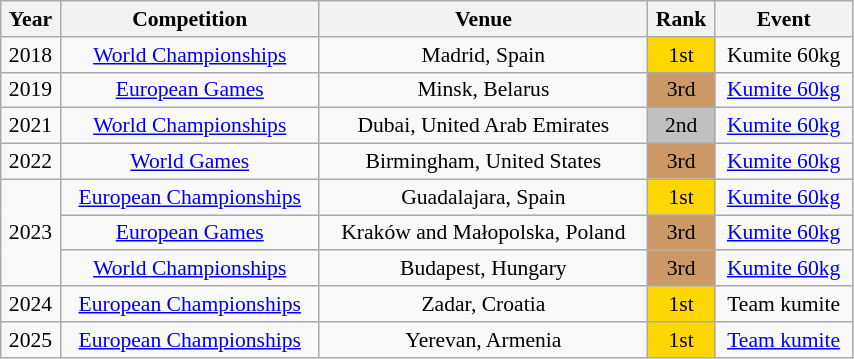<table class="wikitable sortable" width=45% style="font-size:90%; text-align:center;">
<tr>
<th>Year</th>
<th>Competition</th>
<th>Venue</th>
<th>Rank</th>
<th>Event</th>
</tr>
<tr>
<td>2018</td>
<td><a href='#'>World Championships</a></td>
<td>Madrid, Spain</td>
<td bgcolor="gold">1st</td>
<td>Kumite 60kg</td>
</tr>
<tr>
<td>2019</td>
<td><a href='#'>European Games</a></td>
<td>Minsk, Belarus</td>
<td bgcolor="cc9966">3rd</td>
<td><a href='#'>Kumite 60kg</a></td>
</tr>
<tr>
<td>2021</td>
<td><a href='#'>World Championships</a></td>
<td>Dubai, United Arab Emirates</td>
<td bgcolor="silver">2nd</td>
<td><a href='#'>Kumite 60kg</a></td>
</tr>
<tr>
<td>2022</td>
<td><a href='#'>World Games</a></td>
<td>Birmingham, United States</td>
<td bgcolor="cc9966">3rd</td>
<td><a href='#'>Kumite 60kg</a></td>
</tr>
<tr>
<td rowspan=3>2023</td>
<td><a href='#'>European Championships</a></td>
<td>Guadalajara, Spain</td>
<td bgcolor="gold">1st</td>
<td><a href='#'>Kumite 60kg</a></td>
</tr>
<tr>
<td><a href='#'>European Games</a></td>
<td>Kraków and Małopolska, Poland</td>
<td bgcolor="cc9966">3rd</td>
<td><a href='#'>Kumite 60kg</a></td>
</tr>
<tr>
<td><a href='#'>World Championships</a></td>
<td>Budapest, Hungary</td>
<td bgcolor="cc9966">3rd</td>
<td><a href='#'>Kumite 60kg</a></td>
</tr>
<tr>
<td>2024</td>
<td><a href='#'>European Championships</a></td>
<td>Zadar, Croatia</td>
<td bgcolor="gold">1st</td>
<td>Team kumite</td>
</tr>
<tr>
<td>2025</td>
<td><a href='#'>European Championships</a></td>
<td>Yerevan, Armenia</td>
<td bgcolor="gold">1st</td>
<td><a href='#'>Team kumite</a></td>
</tr>
</table>
